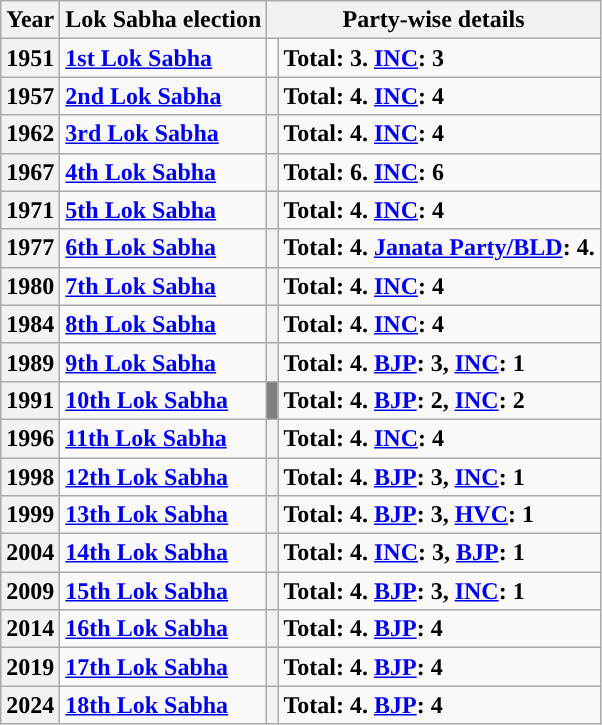<table class="wikitable">
<tr>
<th scope="col">Year</th>
<th scope="col">Lok Sabha election</th>
<th scope="col" colspan="2">Party-wise details</th>
</tr>
<tr>
<th scope="row">1951</th>
<td><strong><a href='#'>1st Lok Sabha</a></strong></td>
<td style="background-color: "></td>
<td><strong>Total: 3. <a href='#'>INC</a>: 3</strong></td>
</tr>
<tr>
<th scope="row">1957</th>
<td><strong><a href='#'>2nd Lok Sabha</a></strong></td>
<th style="background-color: "></th>
<td><strong>Total: 4. <a href='#'>INC</a>: 4</strong></td>
</tr>
<tr>
<th scope="row">1962</th>
<td><strong><a href='#'>3rd Lok Sabha</a></strong></td>
<th style="background-color: "></th>
<td><strong>Total: 4. <a href='#'>INC</a>: 4</strong></td>
</tr>
<tr>
<th scope="row">1967</th>
<td><strong><a href='#'>4th Lok Sabha</a></strong></td>
<th style="background-color: "></th>
<td><strong>Total: 6. <a href='#'>INC</a>: 6</strong></td>
</tr>
<tr>
<th scope="row">1971</th>
<td><strong><a href='#'>5th Lok Sabha</a></strong></td>
<th style="background-color: "></th>
<td><strong>Total: 4. <a href='#'>INC</a>: 4</strong></td>
</tr>
<tr>
<th scope="row">1977</th>
<td><strong><a href='#'>6th Lok Sabha</a></strong></td>
<th style="background-color: "></th>
<td><strong>Total: 4. <a href='#'>Janata Party/BLD</a>: 4.</strong></td>
</tr>
<tr>
<th scope="row">1980</th>
<td><strong><a href='#'>7th Lok Sabha</a></strong></td>
<th style="background-color: "></th>
<td><strong>Total: 4. <a href='#'>INC</a>: 4</strong></td>
</tr>
<tr>
<th scope="row">1984</th>
<td><strong><a href='#'>8th Lok Sabha</a></strong></td>
<th style="background-color: "></th>
<td><strong>Total: 4. <a href='#'>INC</a>: 4</strong></td>
</tr>
<tr>
<th scope="row">1989</th>
<td><strong><a href='#'>9th Lok Sabha</a></strong></td>
<th style="background-color: "></th>
<td><strong>Total: 4. <a href='#'>BJP</a>: 3, <a href='#'>INC</a>: 1</strong></td>
</tr>
<tr>
<th scope="row">1991</th>
<td><strong><a href='#'>10th Lok Sabha</a></strong></td>
<th style="background-color: grey"></th>
<td><strong>Total: 4. <a href='#'>BJP</a>: 2, <a href='#'>INC</a>: 2</strong></td>
</tr>
<tr>
<th scope="row">1996</th>
<td><strong><a href='#'>11th Lok Sabha</a></strong></td>
<th style="background-color: "></th>
<td><strong>Total: 4. <a href='#'>INC</a>: 4</strong></td>
</tr>
<tr>
<th scope="row">1998</th>
<td><strong><a href='#'>12th Lok Sabha</a></strong></td>
<th style="background-color: "></th>
<td><strong>Total: 4. <a href='#'>BJP</a>: 3, <a href='#'>INC</a>: 1</strong></td>
</tr>
<tr>
<th scope="row">1999</th>
<td><strong><a href='#'>13th Lok Sabha</a></strong></td>
<th style="background-color: "></th>
<td><strong>Total: 4. <a href='#'>BJP</a>: 3, <a href='#'>HVC</a>: 1</strong></td>
</tr>
<tr>
<th scope="row">2004</th>
<td><a href='#'><strong>14th Lok Sabha</strong></a></td>
<th style="background-color: "></th>
<td><strong>Total: 4. <a href='#'>INC</a>: 3, <a href='#'>BJP</a>: 1</strong></td>
</tr>
<tr>
<th scope="row">2009</th>
<td><a href='#'><strong>15th Lok Sabha</strong></a></td>
<th style="background-color: "></th>
<td><strong>Total: 4. <a href='#'>BJP</a>: 3, <a href='#'>INC</a>: 1</strong></td>
</tr>
<tr>
<th scope="row">2014</th>
<td><a href='#'><strong>16th Lok Sabha</strong></a></td>
<th style="background-color: "></th>
<td><strong>Total: 4. <a href='#'>BJP</a>: 4</strong></td>
</tr>
<tr>
<th scope="row">2019</th>
<td><a href='#'><strong>17th Lok Sabha</strong></a></td>
<th style="background-color: "></th>
<td><strong>Total: 4. <a href='#'>BJP</a>: 4</strong></td>
</tr>
<tr>
<th scope="row">2024</th>
<td><a href='#'><strong>18th Lok Sabha</strong></a></td>
<th style="background-color: "></th>
<td><strong>Total: 4. <a href='#'>BJP</a>: 4</strong></td>
</tr>
</table>
